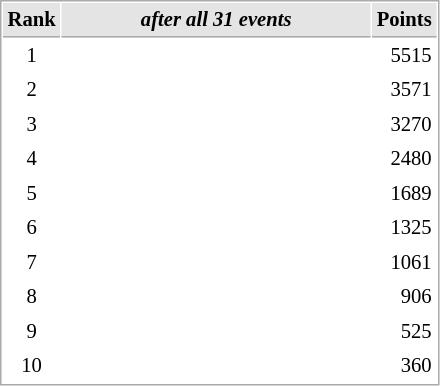<table cellspacing="1" cellpadding="3" style="border:1px solid #AAAAAA; font-size:86%;">
<tr bgcolor="#E4E4E4">
<th style="border-bottom:1px solid #AAAAAA" width=10>Rank</th>
<th style="border-bottom:1px solid #AAAAAA" width=200><em>after all 31 events</em></th>
<th style="border-bottom:1px solid #AAAAAA" width=20 align=right>Points</th>
</tr>
<tr>
<td align=center>1</td>
<td><strong></strong></td>
<td align=right>5515</td>
</tr>
<tr>
<td align=center>2</td>
<td></td>
<td align=right>3571</td>
</tr>
<tr>
<td align=center>3</td>
<td></td>
<td align=right>3270</td>
</tr>
<tr>
<td align=center>4</td>
<td></td>
<td align=right>2480</td>
</tr>
<tr>
<td align=center>5</td>
<td></td>
<td align=right>1689</td>
</tr>
<tr>
<td align=center>6</td>
<td></td>
<td align=right>1325</td>
</tr>
<tr>
<td align=center>7</td>
<td></td>
<td align=right>1061</td>
</tr>
<tr>
<td align=center>8</td>
<td></td>
<td align=right>906</td>
</tr>
<tr>
<td align=center>9</td>
<td></td>
<td align=right>525</td>
</tr>
<tr>
<td align=center>10</td>
<td></td>
<td align=right>360</td>
</tr>
</table>
